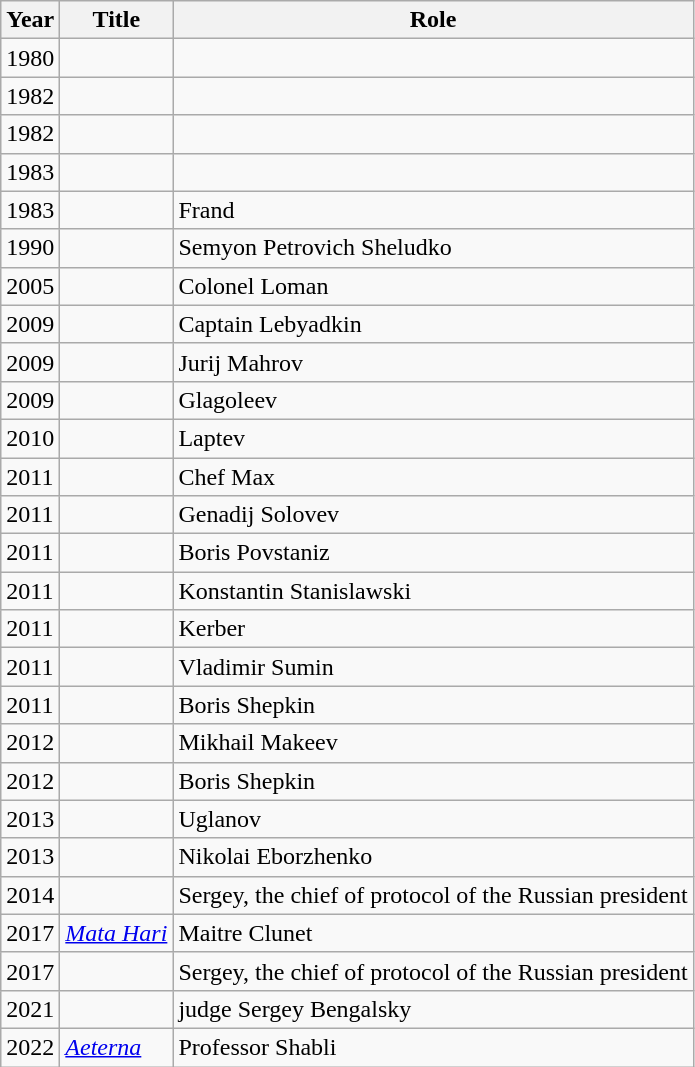<table class="wikitable sortable">
<tr>
<th>Year</th>
<th>Title</th>
<th>Role</th>
</tr>
<tr>
<td>1980</td>
<td><em></em></td>
<td></td>
</tr>
<tr>
<td>1982</td>
<td><em></em></td>
<td></td>
</tr>
<tr>
<td>1982</td>
<td><em></em></td>
<td></td>
</tr>
<tr>
<td>1983</td>
<td><em></em></td>
<td></td>
</tr>
<tr>
<td>1983</td>
<td><em></em></td>
<td>Frand</td>
</tr>
<tr>
<td>1990</td>
<td><em></em></td>
<td>Semyon Petrovich Sheludko</td>
</tr>
<tr>
<td>2005</td>
<td><em></em></td>
<td>Colonel Loman</td>
</tr>
<tr>
<td>2009</td>
<td><em></em></td>
<td>Captain Lebyadkin</td>
</tr>
<tr>
<td>2009</td>
<td><em></em></td>
<td>Jurij Mahrov</td>
</tr>
<tr>
<td>2009</td>
<td><em></em></td>
<td>Glagoleev</td>
</tr>
<tr>
<td>2010</td>
<td><em></em></td>
<td>Laptev</td>
</tr>
<tr>
<td>2011</td>
<td><em></em></td>
<td>Chef Max</td>
</tr>
<tr>
<td>2011</td>
<td><em></em></td>
<td>Genadij Solovev</td>
</tr>
<tr>
<td>2011</td>
<td><em></em></td>
<td>Boris Povstaniz</td>
</tr>
<tr>
<td>2011</td>
<td><em></em></td>
<td>Konstantin Stanislawski</td>
</tr>
<tr>
<td>2011</td>
<td><em></em></td>
<td>Kerber</td>
</tr>
<tr>
<td>2011</td>
<td><em></em></td>
<td>Vladimir Sumin</td>
</tr>
<tr>
<td>2011</td>
<td><em></em></td>
<td>Boris Shepkin</td>
</tr>
<tr>
<td>2012</td>
<td><em></em></td>
<td>Mikhail Makeev</td>
</tr>
<tr>
<td>2012</td>
<td><em></em></td>
<td>Boris Shepkin</td>
</tr>
<tr>
<td>2013</td>
<td><em></em></td>
<td>Uglanov</td>
</tr>
<tr>
<td>2013</td>
<td><em></em></td>
<td>Nikolai Eborzhenko</td>
</tr>
<tr>
<td>2014</td>
<td><em></em></td>
<td>Sergey, the chief of protocol of the Russian president</td>
</tr>
<tr>
<td>2017</td>
<td><em><a href='#'>Mata Hari</a></em></td>
<td>Maitre Clunet</td>
</tr>
<tr>
<td>2017</td>
<td><em></em></td>
<td>Sergey, the chief of protocol of the Russian president</td>
</tr>
<tr>
<td>2021</td>
<td><em></em></td>
<td>judge Sergey Bengalsky</td>
</tr>
<tr>
<td>2022</td>
<td><em><a href='#'>Aeterna</a></em></td>
<td>Professor Shabli</td>
</tr>
</table>
